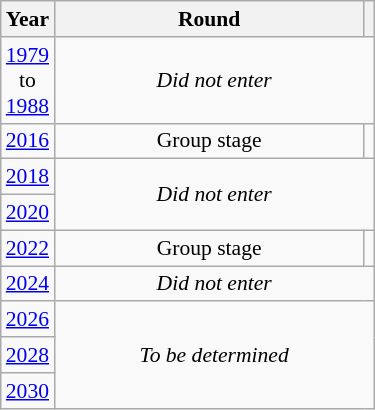<table class="wikitable" style="text-align: center; font-size:90%">
<tr>
<th>Year</th>
<th style="width:200px">Round</th>
<th></th>
</tr>
<tr>
<td><a href='#'>1979</a><br>to<br><a href='#'>1988</a></td>
<td colspan="2"><em>Did not enter</em></td>
</tr>
<tr>
<td><a href='#'>2016</a></td>
<td>Group stage</td>
<td></td>
</tr>
<tr>
<td><a href='#'>2018</a></td>
<td colspan="2" rowspan="2"><em>Did not enter</em></td>
</tr>
<tr>
<td><a href='#'>2020</a></td>
</tr>
<tr>
<td><a href='#'>2022</a></td>
<td>Group stage</td>
<td></td>
</tr>
<tr>
<td><a href='#'>2024</a></td>
<td colspan="2"><em>Did not enter</em></td>
</tr>
<tr>
<td><a href='#'>2026</a></td>
<td colspan="2" rowspan="3"><em>To be determined</em></td>
</tr>
<tr>
<td><a href='#'>2028</a></td>
</tr>
<tr>
<td><a href='#'>2030</a></td>
</tr>
</table>
